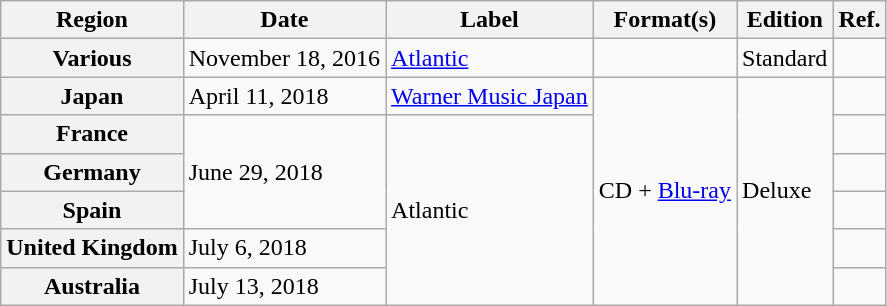<table class="wikitable plainrowheaders">
<tr>
<th scope="col">Region</th>
<th scope="col">Date</th>
<th scope="col">Label</th>
<th scope="col">Format(s)</th>
<th scope="col">Edition</th>
<th scope="col">Ref.</th>
</tr>
<tr>
<th scope="row">Various</th>
<td>November 18, 2016</td>
<td><a href='#'>Atlantic</a></td>
<td></td>
<td>Standard</td>
<td style="text-align:center;"></td>
</tr>
<tr>
<th scope="row">Japan</th>
<td>April 11, 2018</td>
<td><a href='#'>Warner Music Japan</a></td>
<td rowspan="6">CD + <a href='#'>Blu-ray</a></td>
<td rowspan="6">Deluxe</td>
<td style="text-align:center;"></td>
</tr>
<tr>
<th scope="row">France</th>
<td rowspan="3">June 29, 2018</td>
<td rowspan="5">Atlantic</td>
<td style="text-align:center;"></td>
</tr>
<tr>
<th scope="row">Germany</th>
<td style="text-align:center;"></td>
</tr>
<tr>
<th scope="row">Spain</th>
<td style="text-align:center;"></td>
</tr>
<tr>
<th scope="row">United Kingdom</th>
<td>July 6, 2018</td>
<td style="text-align:center;"></td>
</tr>
<tr>
<th scope="row">Australia</th>
<td>July 13, 2018</td>
<td style="text-align:center;"></td>
</tr>
</table>
